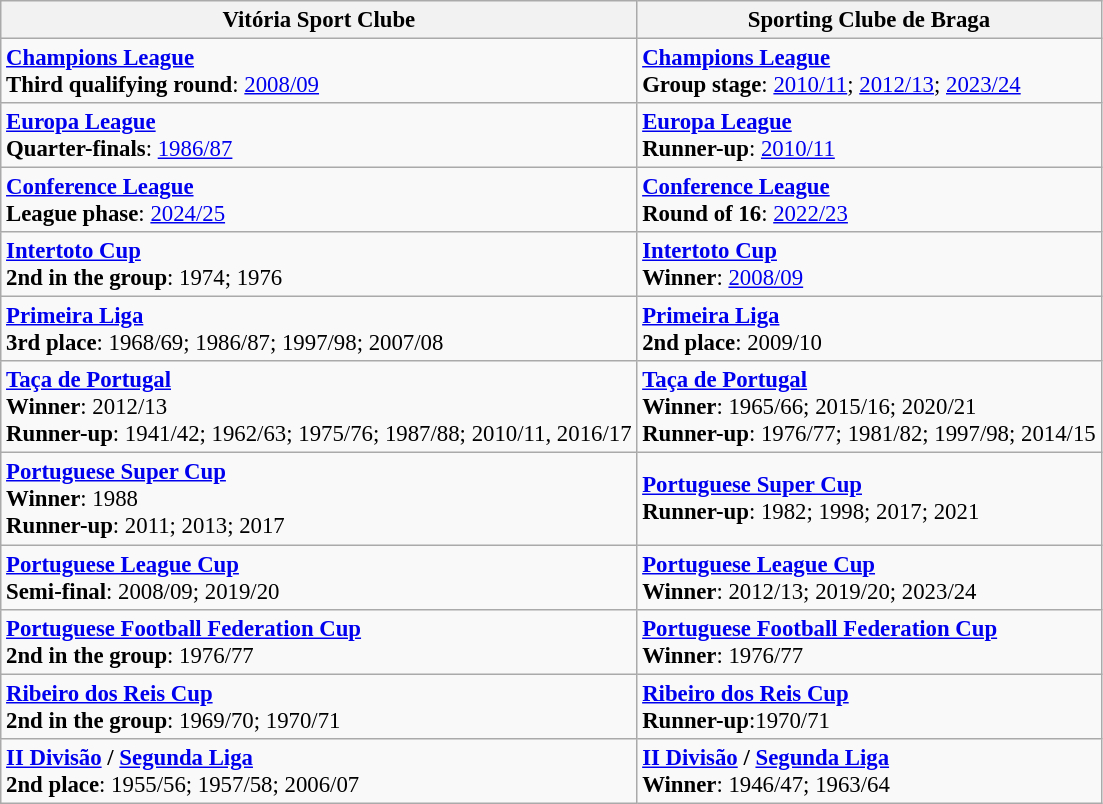<table class="wikitable" style="text-align:left;font-size:95%">
<tr>
<th>Vitória Sport Clube</th>
<th>Sporting Clube de Braga</th>
</tr>
<tr>
<td><strong><a href='#'>Champions League</a></strong><br><strong>Third qualifying round</strong>: <a href='#'>2008/09</a></td>
<td><strong><a href='#'>Champions League</a></strong><br><strong>Group stage</strong>: <a href='#'>2010/11</a>; <a href='#'>2012/13</a>; <a href='#'>2023/24</a></td>
</tr>
<tr>
<td><strong><a href='#'>Europa League</a></strong><br><strong>Quarter-finals</strong>: <a href='#'>1986/87</a></td>
<td><strong><a href='#'>Europa League</a></strong><br><strong>Runner-up</strong>: <a href='#'>2010/11</a></td>
</tr>
<tr>
<td><strong><a href='#'>Conference League</a></strong><br><strong>League phase</strong>: <a href='#'>2024/25</a></td>
<td><strong><a href='#'>Conference League</a></strong><br><strong>Round of 16</strong>: <a href='#'>2022/23</a></td>
</tr>
<tr>
<td><strong><a href='#'>Intertoto Cup</a></strong><br><strong>2nd in the group</strong>: 1974; 1976</td>
<td><strong><a href='#'>Intertoto Cup</a></strong><br><strong>Winner</strong>: <a href='#'>2008/09</a></td>
</tr>
<tr>
<td><strong><a href='#'>Primeira Liga</a></strong><br><strong>3rd place</strong>: 1968/69; 1986/87; 1997/98; 2007/08</td>
<td><strong><a href='#'>Primeira Liga</a></strong><br><strong>2nd place</strong>: 2009/10</td>
</tr>
<tr>
<td><strong><a href='#'>Taça de Portugal</a></strong><br><strong>Winner</strong>: 2012/13<br><strong>Runner-up</strong>: 1941/42; 1962/63; 1975/76; 1987/88; 2010/11, 2016/17</td>
<td><strong><a href='#'>Taça de Portugal</a></strong><br><strong>Winner</strong>: 1965/66; 2015/16; 2020/21<br><strong>Runner-up</strong>: 1976/77; 1981/82; 1997/98; 2014/15</td>
</tr>
<tr>
<td><strong><a href='#'>Portuguese Super Cup</a></strong><br><strong>Winner</strong>: 1988<br><strong>Runner-up</strong>: 2011; 2013; 2017</td>
<td><strong><a href='#'>Portuguese Super Cup</a></strong><br><strong>Runner-up</strong>: 1982; 1998; 2017; 2021</td>
</tr>
<tr>
<td><strong><a href='#'>Portuguese League Cup</a></strong><br><strong>Semi-final</strong>: 2008/09; 2019/20</td>
<td><strong><a href='#'>Portuguese League Cup</a></strong><br><strong>Winner</strong>: 2012/13; 2019/20; 2023/24</td>
</tr>
<tr>
<td><strong><a href='#'>Portuguese Football Federation Cup</a></strong><br><strong>2nd in the group</strong>: 1976/77</td>
<td><strong><a href='#'>Portuguese Football Federation Cup</a></strong><br><strong>Winner</strong>: 1976/77</td>
</tr>
<tr>
<td><strong><a href='#'>Ribeiro dos Reis Cup</a></strong><br><strong>2nd in the group</strong>: 1969/70; 1970/71</td>
<td><strong><a href='#'>Ribeiro dos Reis Cup</a></strong><br><strong>Runner-up</strong>:1970/71</td>
</tr>
<tr>
<td><strong><a href='#'>II Divisão</a> / <a href='#'>Segunda Liga</a></strong><br><strong>2nd place</strong>: 1955/56; 1957/58; 2006/07</td>
<td><a href='#'><strong>II Divisão</strong></a> <strong>/ <a href='#'>Segunda Liga</a></strong><br><strong>Winner</strong>: 1946/47; 1963/64</td>
</tr>
</table>
